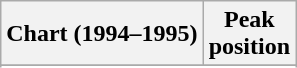<table class="wikitable sortable">
<tr>
<th align="left">Chart (1994–1995)</th>
<th align="center">Peak<br>position</th>
</tr>
<tr>
</tr>
<tr>
</tr>
</table>
